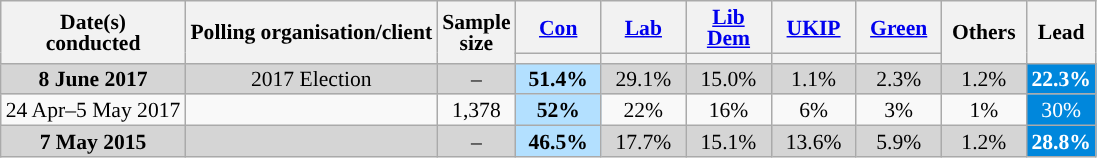<table class="wikitable sortable mw-datatable" style="text-align:center;font-size:90%;line-height:14px;">
<tr>
<th rowspan="2">Date(s)<br>conducted</th>
<th rowspan="2">Polling organisation/client</th>
<th rowspan="2">Sample<br>size</th>
<th style="width:50px;" class="unsortable"><a href='#'>Con</a></th>
<th style="width:50px;" class="unsortable"><a href='#'>Lab</a></th>
<th style="width:50px;" class="unsortable"><a href='#'>Lib Dem</a></th>
<th style="width:50px;" class="unsortable"><a href='#'>UKIP</a></th>
<th style="width:50px;" class="unsortable"><a href='#'>Green</a></th>
<th style="width:50px;" rowspan="2" class="unsortable">Others</th>
<th class="unsortable" style="width:20px;" rowspan="2">Lead</th>
</tr>
<tr>
<th class="unsortable" style="color:inherit;background:"></th>
<th class="unsortable" style="color:inherit;background:"></th>
<th class="unsortable" style="color:inherit;background:"></th>
<th class="unsortable" style="color:inherit;background:"></th>
<th class="unsortable" style="color:inherit;background:"></th>
</tr>
<tr>
<td style="background:#D5D5D5"><strong>8 June 2017</strong></td>
<td style="background:#D5D5D5">2017 Election</td>
<td style="background:#D5D5D5">–</td>
<td style="background:#B3E0FF"><strong>51.4%</strong></td>
<td style="background:#D5D5D5">29.1%</td>
<td style="background:#D5D5D5">15.0%</td>
<td style="background:#D5D5D5">1.1%</td>
<td style="background:#D5D5D5">2.3%</td>
<td style="background:#D5D5D5">1.2%</td>
<td style="background:#0087DC; color:white;"><strong>22.3%</strong></td>
</tr>
<tr>
<td>24 Apr–5 May 2017</td>
<td></td>
<td>1,378</td>
<td style="background:#B3E0FF"><strong>52%</strong></td>
<td>22%</td>
<td>16%</td>
<td>6%</td>
<td>3%</td>
<td>1%</td>
<td style="background:#0087DC; color:white;">30%</td>
</tr>
<tr>
<td style="background:#D5D5D5"><strong>7 May 2015</strong></td>
<td style="background:#D5D5D5"></td>
<td style="background:#D5D5D5">–</td>
<td style="background:#B3E0FF"><strong>46.5%</strong></td>
<td style="background:#D5D5D5">17.7%</td>
<td style="background:#D5D5D5">15.1%</td>
<td style="background:#D5D5D5">13.6%</td>
<td style="background:#D5D5D5">5.9%</td>
<td style="background:#D5D5D5">1.2%</td>
<td style="background:#0087DC; color:white;"><strong>28.8%</strong></td>
</tr>
</table>
